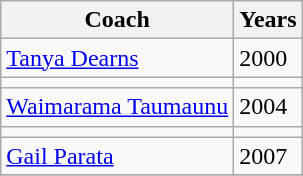<table class="wikitable collapsible">
<tr>
<th>Coach</th>
<th>Years</th>
</tr>
<tr>
<td><a href='#'>Tanya Dearns</a></td>
<td>2000</td>
</tr>
<tr>
<td></td>
</tr>
<tr>
<td><a href='#'>Waimarama Taumaunu</a></td>
<td>2004</td>
</tr>
<tr>
<td></td>
</tr>
<tr>
<td><a href='#'>Gail Parata</a></td>
<td>2007</td>
</tr>
<tr>
</tr>
</table>
